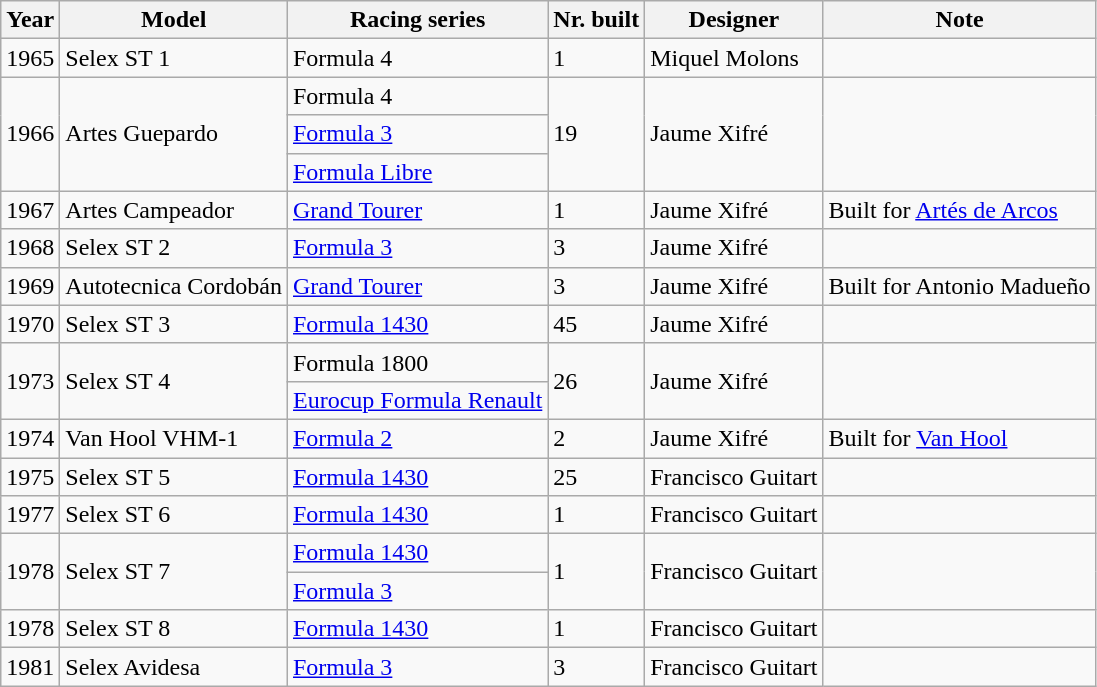<table class="wikitable">
<tr>
<th>Year</th>
<th>Model</th>
<th>Racing series</th>
<th>Nr. built</th>
<th>Designer</th>
<th>Note</th>
</tr>
<tr>
<td>1965</td>
<td>Selex ST 1</td>
<td>Formula 4</td>
<td>1</td>
<td>Miquel Molons</td>
<td></td>
</tr>
<tr>
<td rowspan=3>1966</td>
<td rowspan=3>Artes Guepardo</td>
<td>Formula 4</td>
<td rowspan=3>19</td>
<td rowspan=3>Jaume Xifré</td>
<td rowspan=3></td>
</tr>
<tr>
<td><a href='#'>Formula 3</a></td>
</tr>
<tr>
<td><a href='#'>Formula Libre</a></td>
</tr>
<tr>
<td>1967</td>
<td>Artes Campeador</td>
<td><a href='#'>Grand Tourer</a></td>
<td>1</td>
<td>Jaume Xifré</td>
<td>Built for <a href='#'>Artés de Arcos</a></td>
</tr>
<tr>
<td>1968</td>
<td>Selex ST 2</td>
<td><a href='#'>Formula 3</a></td>
<td>3</td>
<td>Jaume Xifré</td>
<td></td>
</tr>
<tr>
<td>1969</td>
<td>Autotecnica Cordobán</td>
<td><a href='#'>Grand Tourer</a></td>
<td>3</td>
<td>Jaume Xifré</td>
<td>Built for Antonio Madueño</td>
</tr>
<tr>
<td>1970</td>
<td>Selex ST 3</td>
<td><a href='#'>Formula 1430</a></td>
<td>45</td>
<td>Jaume Xifré</td>
<td></td>
</tr>
<tr>
<td rowspan=2>1973</td>
<td rowspan=2>Selex ST 4</td>
<td>Formula 1800</td>
<td rowspan=2>26</td>
<td rowspan=2>Jaume Xifré</td>
<td rowspan=2></td>
</tr>
<tr>
<td><a href='#'>Eurocup Formula Renault</a></td>
</tr>
<tr>
<td>1974</td>
<td>Van Hool VHM-1</td>
<td><a href='#'>Formula 2</a></td>
<td>2</td>
<td>Jaume Xifré</td>
<td>Built for <a href='#'>Van Hool</a></td>
</tr>
<tr>
<td>1975</td>
<td>Selex ST 5</td>
<td><a href='#'>Formula 1430</a></td>
<td>25</td>
<td>Francisco Guitart</td>
<td></td>
</tr>
<tr>
<td>1977</td>
<td>Selex ST 6</td>
<td><a href='#'>Formula 1430</a></td>
<td>1</td>
<td>Francisco Guitart</td>
<td></td>
</tr>
<tr>
<td rowspan=2>1978</td>
<td rowspan=2>Selex ST 7</td>
<td><a href='#'>Formula 1430</a></td>
<td rowspan=2>1</td>
<td rowspan=2>Francisco Guitart</td>
<td rowspan=2></td>
</tr>
<tr>
<td><a href='#'>Formula 3</a></td>
</tr>
<tr>
<td>1978</td>
<td>Selex ST 8</td>
<td><a href='#'>Formula 1430</a></td>
<td>1</td>
<td>Francisco Guitart</td>
<td></td>
</tr>
<tr>
<td>1981</td>
<td>Selex Avidesa</td>
<td><a href='#'>Formula 3</a></td>
<td>3</td>
<td>Francisco Guitart</td>
<td></td>
</tr>
</table>
